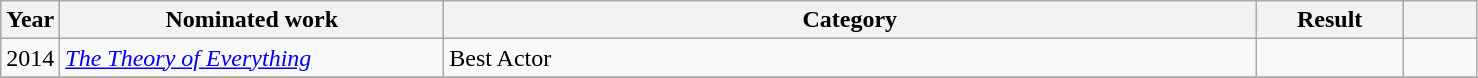<table class=wikitable>
<tr>
<th width=4%>Year</th>
<th width=26%>Nominated work</th>
<th width=55%>Category</th>
<th width=10%>Result</th>
<th width=5%></th>
</tr>
<tr>
<td>2014</td>
<td><em><a href='#'>The Theory of Everything</a></em></td>
<td>Best Actor</td>
<td></td>
<td></td>
</tr>
<tr>
</tr>
</table>
